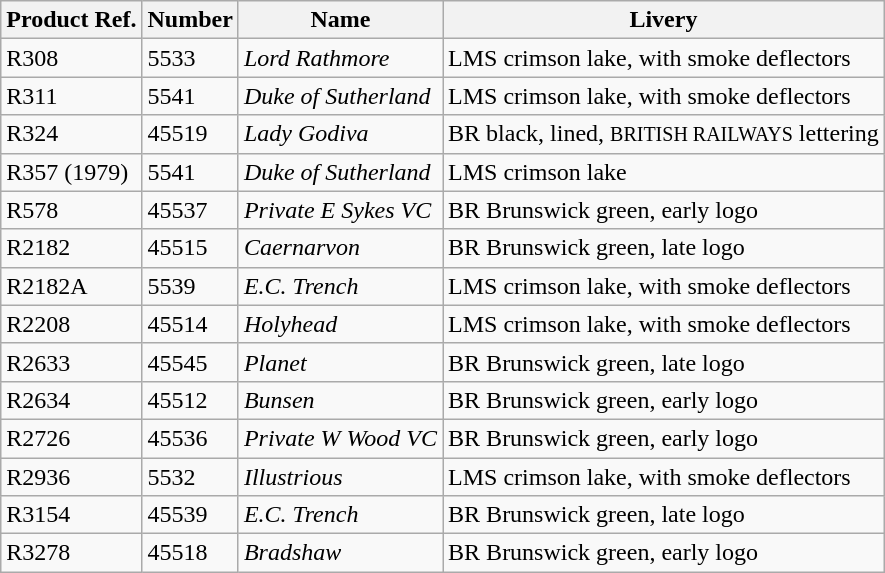<table class="wikitable">
<tr>
<th>Product Ref.</th>
<th>Number</th>
<th>Name</th>
<th>Livery</th>
</tr>
<tr>
<td>R308</td>
<td>5533</td>
<td><em>Lord Rathmore</em></td>
<td>LMS crimson lake, with smoke deflectors</td>
</tr>
<tr>
<td>R311</td>
<td>5541</td>
<td><em>Duke of Sutherland</em></td>
<td>LMS crimson lake, with smoke deflectors</td>
</tr>
<tr>
<td>R324</td>
<td>45519</td>
<td><em>Lady Godiva</em></td>
<td>BR black, lined, <small>BRITISH RAILWAYS</small> lettering</td>
</tr>
<tr>
<td>R357 (1979)</td>
<td>5541</td>
<td><em>Duke of Sutherland</em></td>
<td>LMS crimson lake</td>
</tr>
<tr>
<td>R578</td>
<td>45537</td>
<td><em>Private E Sykes VC</em></td>
<td>BR Brunswick green, early logo</td>
</tr>
<tr>
<td>R2182</td>
<td>45515</td>
<td><em>Caernarvon</em></td>
<td>BR Brunswick green, late logo</td>
</tr>
<tr>
<td>R2182A</td>
<td>5539</td>
<td><em>E.C. Trench</em></td>
<td>LMS crimson lake, with smoke deflectors</td>
</tr>
<tr>
<td>R2208</td>
<td>45514</td>
<td><em>Holyhead</em></td>
<td>LMS crimson lake, with smoke deflectors</td>
</tr>
<tr>
<td>R2633</td>
<td>45545</td>
<td><em>Planet</em></td>
<td>BR Brunswick green, late logo</td>
</tr>
<tr>
<td>R2634</td>
<td>45512</td>
<td><em>Bunsen</em></td>
<td>BR Brunswick green, early logo</td>
</tr>
<tr>
<td>R2726</td>
<td>45536</td>
<td><em>Private W Wood VC</em></td>
<td>BR Brunswick green, early logo</td>
</tr>
<tr>
<td>R2936</td>
<td>5532</td>
<td><em>Illustrious</em></td>
<td>LMS crimson lake, with smoke deflectors</td>
</tr>
<tr>
<td>R3154</td>
<td>45539</td>
<td><em>E.C. Trench</em></td>
<td>BR Brunswick green, late logo</td>
</tr>
<tr>
<td>R3278</td>
<td>45518</td>
<td><em>Bradshaw</em></td>
<td>BR Brunswick green, early logo</td>
</tr>
</table>
